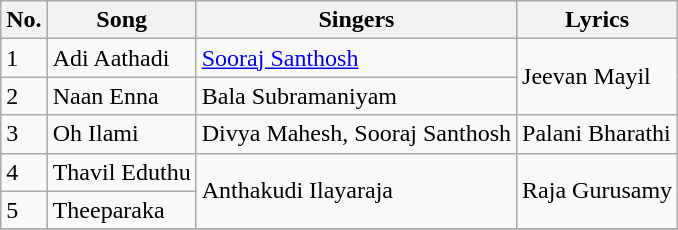<table class="wikitable">
<tr>
<th>No.</th>
<th>Song</th>
<th>Singers</th>
<th>Lyrics</th>
</tr>
<tr>
<td>1</td>
<td>Adi Aathadi</td>
<td><a href='#'>Sooraj Santhosh</a></td>
<td rowspan=2>Jeevan Mayil</td>
</tr>
<tr>
<td>2</td>
<td>Naan Enna</td>
<td>Bala Subramaniyam</td>
</tr>
<tr>
<td>3</td>
<td>Oh Ilami</td>
<td>Divya Mahesh, Sooraj Santhosh</td>
<td>Palani Bharathi</td>
</tr>
<tr>
<td>4</td>
<td>Thavil Eduthu</td>
<td rowspan=2>Anthakudi Ilayaraja</td>
<td rowspan=2>Raja Gurusamy</td>
</tr>
<tr>
<td>5</td>
<td>Theeparaka</td>
</tr>
<tr>
</tr>
</table>
